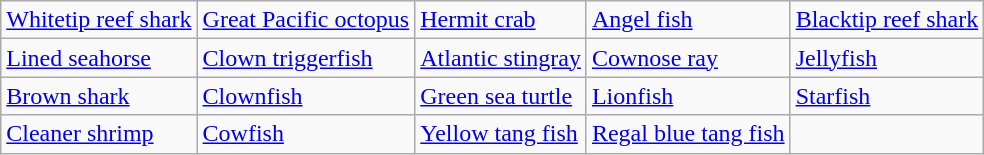<table class="wikitable">
<tr>
<td><a href='#'>Whitetip reef shark</a></td>
<td><a href='#'>Great Pacific octopus</a></td>
<td><a href='#'>Hermit crab</a></td>
<td><a href='#'>Angel fish</a></td>
<td><a href='#'>Blacktip reef shark</a></td>
</tr>
<tr>
<td><a href='#'>Lined seahorse</a></td>
<td><a href='#'>Clown triggerfish</a></td>
<td><a href='#'>Atlantic stingray</a></td>
<td><a href='#'>Cownose ray</a></td>
<td><a href='#'>Jellyfish</a></td>
</tr>
<tr>
<td><a href='#'>Brown shark</a></td>
<td><a href='#'>Clownfish</a></td>
<td><a href='#'>Green sea turtle</a></td>
<td><a href='#'>Lionfish</a></td>
<td><a href='#'>Starfish</a></td>
</tr>
<tr>
<td><a href='#'>Cleaner shrimp</a></td>
<td><a href='#'>Cowfish</a></td>
<td><a href='#'>Yellow tang fish</a></td>
<td><a href='#'>Regal blue tang fish</a></td>
</tr>
</table>
